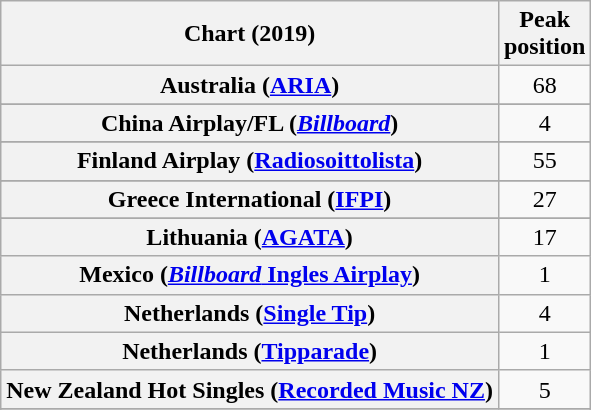<table class="wikitable sortable plainrowheaders" style="text-align:center">
<tr>
<th scope="col">Chart (2019)</th>
<th scope="col">Peak<br>position</th>
</tr>
<tr>
<th scope="row">Australia (<a href='#'>ARIA</a>)</th>
<td>68</td>
</tr>
<tr>
</tr>
<tr>
</tr>
<tr>
</tr>
<tr>
</tr>
<tr>
</tr>
<tr>
<th scope="row">China Airplay/FL (<em><a href='#'>Billboard</a></em>)</th>
<td>4</td>
</tr>
<tr>
</tr>
<tr>
</tr>
<tr>
</tr>
<tr>
<th scope="row">Finland Airplay (<a href='#'>Radiosoittolista</a>)</th>
<td>55</td>
</tr>
<tr>
</tr>
<tr>
</tr>
<tr>
<th scope="row">Greece International (<a href='#'>IFPI</a>)</th>
<td>27</td>
</tr>
<tr>
</tr>
<tr>
</tr>
<tr>
<th scope="row">Lithuania (<a href='#'>AGATA</a>)</th>
<td>17</td>
</tr>
<tr>
<th scope="row">Mexico (<a href='#'><em>Billboard</em> Ingles Airplay</a>)</th>
<td>1</td>
</tr>
<tr>
<th scope="row">Netherlands (<a href='#'>Single Tip</a>)</th>
<td>4</td>
</tr>
<tr>
<th scope="row">Netherlands (<a href='#'>Tipparade</a>)</th>
<td>1</td>
</tr>
<tr>
<th scope="row">New Zealand Hot Singles (<a href='#'>Recorded Music NZ</a>)</th>
<td>5</td>
</tr>
<tr>
</tr>
<tr>
</tr>
<tr>
</tr>
<tr>
</tr>
<tr>
</tr>
<tr>
</tr>
<tr>
</tr>
<tr>
</tr>
<tr>
</tr>
<tr>
</tr>
</table>
